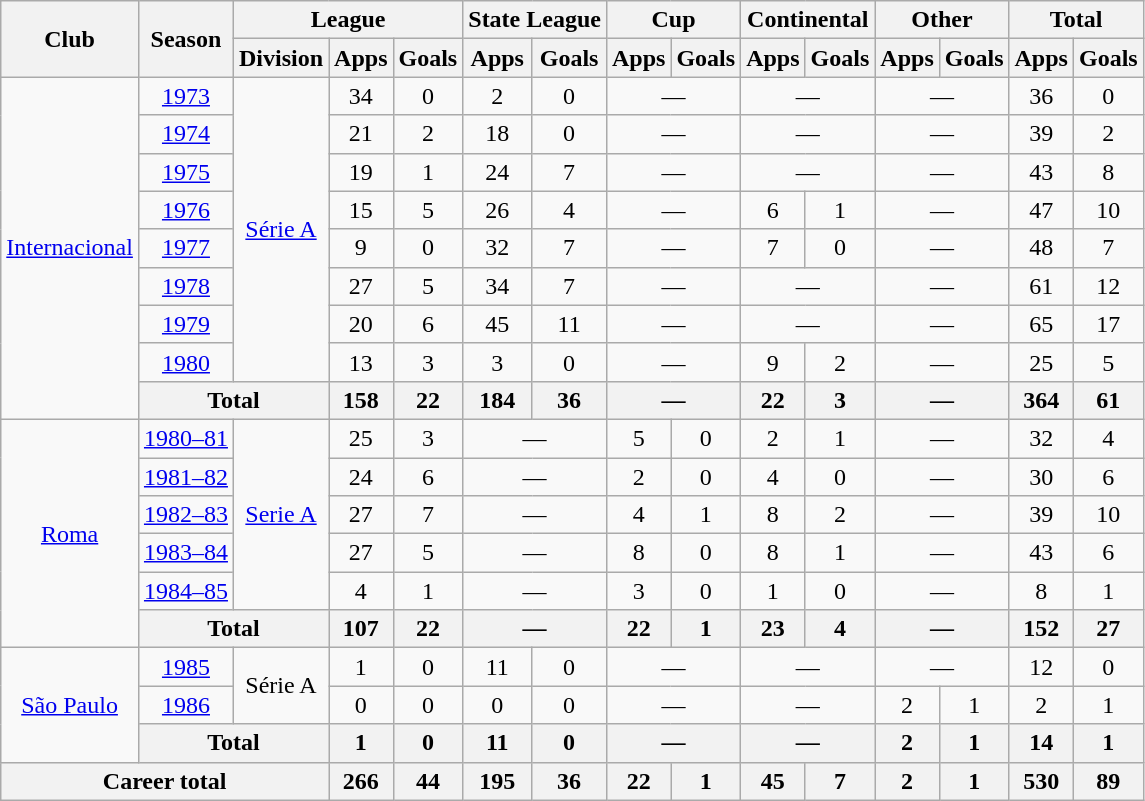<table class="wikitable" style="text-align:center">
<tr>
<th rowspan="2">Club</th>
<th rowspan="2">Season</th>
<th colspan="3">League</th>
<th colspan="2">State League</th>
<th colspan="2">Cup</th>
<th colspan="2">Continental</th>
<th colspan="2">Other</th>
<th colspan="2">Total</th>
</tr>
<tr>
<th>Division</th>
<th>Apps</th>
<th>Goals</th>
<th>Apps</th>
<th>Goals</th>
<th>Apps</th>
<th>Goals</th>
<th>Apps</th>
<th>Goals</th>
<th>Apps</th>
<th>Goals</th>
<th>Apps</th>
<th>Goals</th>
</tr>
<tr>
<td rowspan="9"><a href='#'>Internacional</a></td>
<td><a href='#'>1973</a></td>
<td rowspan="8"><a href='#'>Série A</a></td>
<td>34</td>
<td>0</td>
<td>2</td>
<td>0</td>
<td colspan="2">—</td>
<td colspan="2">—</td>
<td colspan="2">—</td>
<td>36</td>
<td>0</td>
</tr>
<tr>
<td><a href='#'>1974</a></td>
<td>21</td>
<td>2</td>
<td>18</td>
<td>0</td>
<td colspan="2">—</td>
<td colspan="2">—</td>
<td colspan="2">—</td>
<td>39</td>
<td>2</td>
</tr>
<tr>
<td><a href='#'>1975</a></td>
<td>19</td>
<td>1</td>
<td>24</td>
<td>7</td>
<td colspan="2">—</td>
<td colspan="2">—</td>
<td colspan="2">—</td>
<td>43</td>
<td>8</td>
</tr>
<tr>
<td><a href='#'>1976</a></td>
<td>15</td>
<td>5</td>
<td>26</td>
<td>4</td>
<td colspan="2">—</td>
<td>6</td>
<td>1</td>
<td colspan="2">—</td>
<td>47</td>
<td>10</td>
</tr>
<tr>
<td><a href='#'>1977</a></td>
<td>9</td>
<td>0</td>
<td>32</td>
<td>7</td>
<td colspan="2">—</td>
<td>7</td>
<td>0</td>
<td colspan="2">—</td>
<td>48</td>
<td>7</td>
</tr>
<tr>
<td><a href='#'>1978</a></td>
<td>27</td>
<td>5</td>
<td>34</td>
<td>7</td>
<td colspan="2">—</td>
<td colspan="2">—</td>
<td colspan="2">—</td>
<td>61</td>
<td>12</td>
</tr>
<tr>
<td><a href='#'>1979</a></td>
<td>20</td>
<td>6</td>
<td>45</td>
<td>11</td>
<td colspan="2">—</td>
<td colspan="2">—</td>
<td colspan="2">—</td>
<td>65</td>
<td>17</td>
</tr>
<tr>
<td><a href='#'>1980</a></td>
<td>13</td>
<td>3</td>
<td>3</td>
<td>0</td>
<td colspan="2">—</td>
<td>9</td>
<td>2</td>
<td colspan="2">—</td>
<td>25</td>
<td>5</td>
</tr>
<tr>
<th colspan="2">Total</th>
<th>158</th>
<th>22</th>
<th>184</th>
<th>36</th>
<th colspan="2">—</th>
<th>22</th>
<th>3</th>
<th colspan="2">—</th>
<th>364</th>
<th>61</th>
</tr>
<tr>
<td rowspan="6"><a href='#'>Roma</a></td>
<td><a href='#'>1980–81</a></td>
<td rowspan="5"><a href='#'>Serie A</a></td>
<td>25</td>
<td>3</td>
<td colspan="2">—</td>
<td>5</td>
<td>0</td>
<td>2</td>
<td>1</td>
<td colspan="2">—</td>
<td>32</td>
<td>4</td>
</tr>
<tr>
<td><a href='#'>1981–82</a></td>
<td>24</td>
<td>6</td>
<td colspan="2">—</td>
<td>2</td>
<td>0</td>
<td>4</td>
<td>0</td>
<td colspan="2">—</td>
<td>30</td>
<td>6</td>
</tr>
<tr>
<td><a href='#'>1982–83</a></td>
<td>27</td>
<td>7</td>
<td colspan="2">—</td>
<td>4</td>
<td>1</td>
<td>8</td>
<td>2</td>
<td colspan="2">—</td>
<td>39</td>
<td>10</td>
</tr>
<tr>
<td><a href='#'>1983–84</a></td>
<td>27</td>
<td>5</td>
<td colspan="2">—</td>
<td>8</td>
<td>0</td>
<td>8</td>
<td>1</td>
<td colspan="2">—</td>
<td>43</td>
<td>6</td>
</tr>
<tr>
<td><a href='#'>1984–85</a></td>
<td>4</td>
<td>1</td>
<td colspan="2">—</td>
<td>3</td>
<td>0</td>
<td>1</td>
<td>0</td>
<td colspan="2">—</td>
<td>8</td>
<td>1</td>
</tr>
<tr>
<th colspan="2">Total</th>
<th>107</th>
<th>22</th>
<th colspan="2">—</th>
<th>22</th>
<th>1</th>
<th>23</th>
<th>4</th>
<th colspan="2">—</th>
<th>152</th>
<th>27</th>
</tr>
<tr>
<td rowspan="3"><a href='#'>São Paulo</a></td>
<td><a href='#'>1985</a></td>
<td rowspan="2">Série A</td>
<td>1</td>
<td>0</td>
<td>11</td>
<td>0</td>
<td colspan="2">—</td>
<td colspan="2">—</td>
<td colspan="2">—</td>
<td>12</td>
<td>0</td>
</tr>
<tr>
<td><a href='#'>1986</a></td>
<td>0</td>
<td>0</td>
<td>0</td>
<td>0</td>
<td colspan="2">—</td>
<td colspan="2">—</td>
<td>2</td>
<td>1</td>
<td>2</td>
<td>1</td>
</tr>
<tr>
<th colspan="2">Total</th>
<th>1</th>
<th>0</th>
<th>11</th>
<th>0</th>
<th colspan="2">—</th>
<th colspan="2">—</th>
<th>2</th>
<th>1</th>
<th>14</th>
<th>1</th>
</tr>
<tr>
<th colspan="3">Career total</th>
<th>266</th>
<th>44</th>
<th>195</th>
<th>36</th>
<th>22</th>
<th>1</th>
<th>45</th>
<th>7</th>
<th>2</th>
<th>1</th>
<th>530</th>
<th>89</th>
</tr>
</table>
